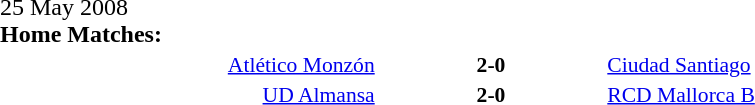<table width=100% cellspacing=1>
<tr>
<th width=20%></th>
<th width=12%></th>
<th width=20%></th>
<th></th>
</tr>
<tr>
<td>25 May 2008<br><strong>Home Matches:</strong></td>
</tr>
<tr style=font-size:90%>
<td align=right><a href='#'>Atlético Monzón</a></td>
<td align=center><strong>2-0</strong></td>
<td><a href='#'>Ciudad Santiago</a></td>
</tr>
<tr style=font-size:90%>
<td align=right><a href='#'>UD Almansa</a></td>
<td align=center><strong>2-0</strong></td>
<td><a href='#'>RCD Mallorca B</a></td>
</tr>
</table>
